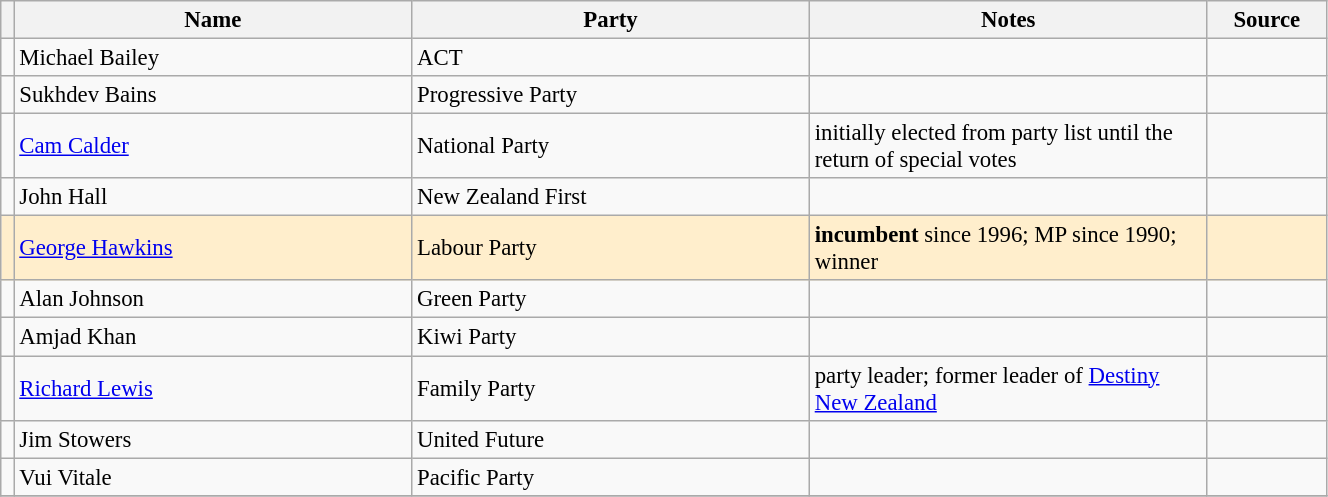<table class="wikitable" width="70%" style="font-size:95%;">
<tr>
<th width=1%></th>
<th width=30%>Name</th>
<th width=30%>Party</th>
<th width=30%>Notes</th>
<th width=9%>Source</th>
</tr>
<tr -->
<td bgcolor=></td>
<td>Michael Bailey</td>
<td>ACT</td>
<td></td>
<td></td>
</tr>
<tr -->
<td bgcolor=></td>
<td>Sukhdev Bains</td>
<td>Progressive Party</td>
<td></td>
<td></td>
</tr>
<tr ---->
<td bgcolor=></td>
<td><a href='#'>Cam Calder</a></td>
<td>National Party</td>
<td>initially elected from party list until the return of special votes</td>
<td></td>
</tr>
<tr -->
<td bgcolor=></td>
<td>John Hall</td>
<td>New Zealand First</td>
<td></td>
<td></td>
</tr>
<tr ---- bgcolor=#FFEECC>
<td bgcolor=></td>
<td><a href='#'>George Hawkins</a></td>
<td>Labour Party</td>
<td><strong>incumbent</strong> since 1996; MP since 1990; winner</td>
<td></td>
</tr>
<tr -->
<td bgcolor=></td>
<td>Alan Johnson</td>
<td>Green Party</td>
<td></td>
<td></td>
</tr>
<tr -->
<td bgcolor=></td>
<td>Amjad Khan</td>
<td>Kiwi Party</td>
<td></td>
<td></td>
</tr>
<tr -->
<td bgcolor=></td>
<td><a href='#'>Richard Lewis</a></td>
<td>Family Party</td>
<td>party leader; former leader of <a href='#'>Destiny New Zealand</a></td>
<td></td>
</tr>
<tr -->
<td bgcolor=></td>
<td>Jim Stowers</td>
<td>United Future</td>
<td></td>
<td></td>
</tr>
<tr -->
<td bgcolor=></td>
<td>Vui Vitale</td>
<td>Pacific Party</td>
<td></td>
<td></td>
</tr>
<tr -->
</tr>
</table>
